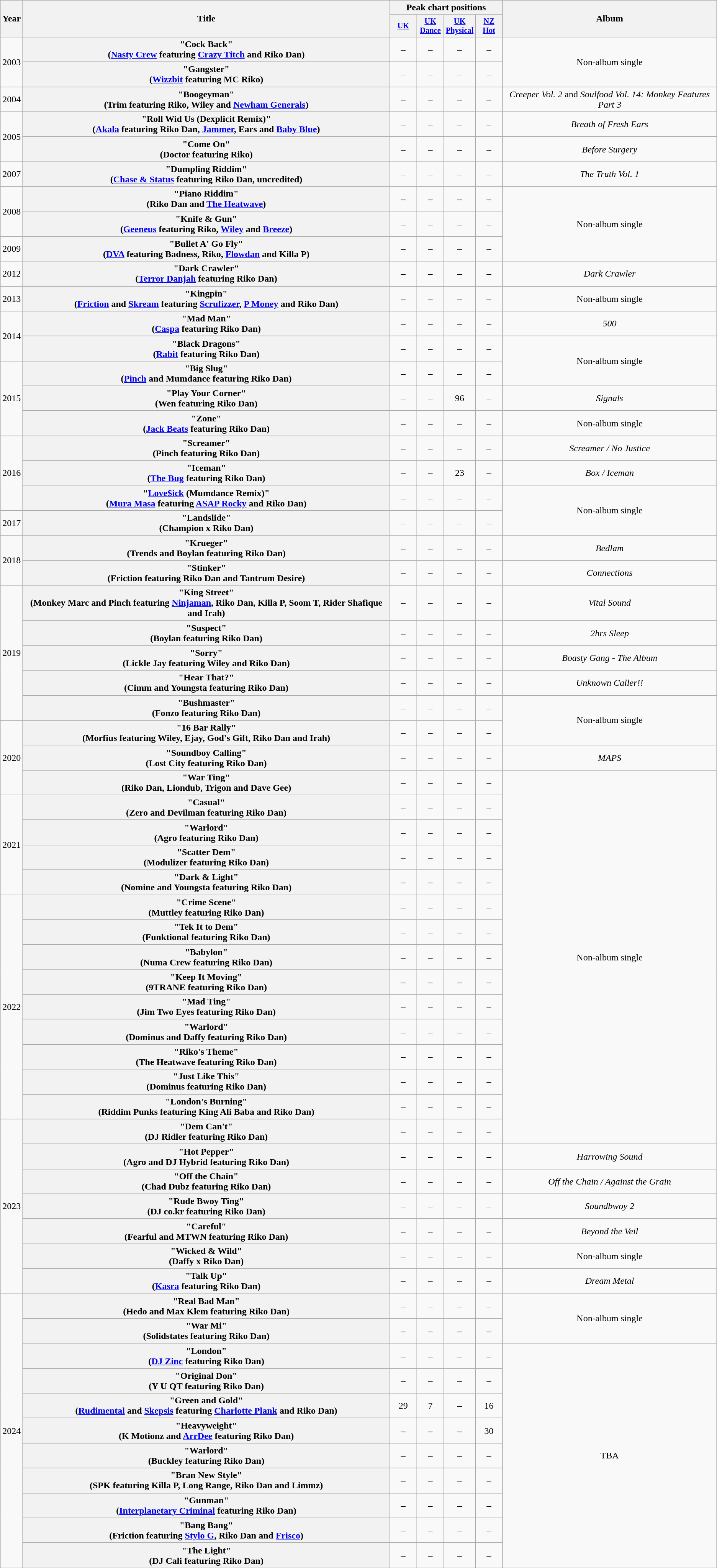<table class="wikitable plainrowheaders" style="text-align:center;">
<tr>
<th scope="col" rowspan="2">Year</th>
<th scope="col" rowspan="2">Title</th>
<th scope="col" colspan="4">Peak chart positions</th>
<th scope="col" rowspan="2">Album</th>
</tr>
<tr>
<th scope="col" style="width:3em;font-size:85%;"><a href='#'>UK</a><br></th>
<th scope="col" style="width:3em;font-size:85%;"><a href='#'>UK Dance</a><br></th>
<th scope="col" style="width:3em;font-size:85%;"><a href='#'>UK Physical</a><br></th>
<th scope="col" style="width:3em;font-size:85%;"><a href='#'>NZ Hot</a><br></th>
</tr>
<tr>
<td rowspan="2">2003</td>
<th scope="row">"Cock Back"<br><span>(<a href='#'>Nasty Crew</a> featuring <a href='#'>Crazy Titch</a> and Riko Dan)</span></th>
<td>–</td>
<td>–</td>
<td>–</td>
<td>–</td>
<td rowspan="2">Non-album single</td>
</tr>
<tr>
<th scope="row">"Gangster"<br><span>(<a href='#'>Wizzbit</a> featuring MC Riko)</span></th>
<td>–</td>
<td>–</td>
<td>–</td>
<td>–</td>
</tr>
<tr>
<td>2004</td>
<th scope="row">"Boogeyman"<br><span>(Trim featuring Riko, Wiley and <a href='#'>Newham Generals</a>)</span></th>
<td>–</td>
<td>–</td>
<td>–</td>
<td>–</td>
<td><em>Creeper Vol. 2</em> and <em>Soulfood Vol. 14: Monkey Features Part 3</em></td>
</tr>
<tr>
<td rowspan="2">2005</td>
<th scope="row">"Roll Wid Us (Dexplicit Remix)"<br><span>(<a href='#'>Akala</a> featuring Riko Dan, <a href='#'>Jammer</a>, Ears and <a href='#'>Baby Blue</a>)</span></th>
<td>–</td>
<td>–</td>
<td>–</td>
<td>–</td>
<td><em>Breath of Fresh Ears</em></td>
</tr>
<tr>
<th scope="row">"Come On"<br><span>(Doctor featuring Riko)</span></th>
<td>–</td>
<td>–</td>
<td>–</td>
<td>–</td>
<td><em>Before Surgery</em></td>
</tr>
<tr>
<td>2007</td>
<th scope="row">"Dumpling Riddim"<br><span>(<a href='#'>Chase & Status</a> featuring Riko Dan, uncredited)</span></th>
<td>–</td>
<td>–</td>
<td>–</td>
<td>–</td>
<td><em>The Truth Vol. 1</em></td>
</tr>
<tr>
<td rowspan="2">2008</td>
<th scope="row">"Piano Riddim"<br><span>(Riko Dan and <a href='#'>The Heatwave</a>)</span></th>
<td>–</td>
<td>–</td>
<td>–</td>
<td>–</td>
<td rowspan="3">Non-album single</td>
</tr>
<tr>
<th scope="row">"Knife & Gun"<br><span>(<a href='#'>Geeneus</a> featuring Riko, <a href='#'>Wiley</a> and <a href='#'>Breeze</a>)</span></th>
<td>–</td>
<td>–</td>
<td>–</td>
<td>–</td>
</tr>
<tr>
<td>2009</td>
<th scope="row">"Bullet A' Go Fly"<br><span>(<a href='#'>DVA</a> featuring Badness, Riko, <a href='#'>Flowdan</a> and Killa P)</span></th>
<td>–</td>
<td>–</td>
<td>–</td>
<td>–</td>
</tr>
<tr>
<td>2012</td>
<th scope="row">"Dark Crawler"<br><span>(<a href='#'>Terror Danjah</a> featuring Riko Dan)</span></th>
<td>–</td>
<td>–</td>
<td>–</td>
<td>–</td>
<td><em>Dark Crawler</em></td>
</tr>
<tr>
<td>2013</td>
<th scope="row">"Kingpin"<br><span>(<a href='#'>Friction</a> and <a href='#'>Skream</a> featuring <a href='#'>Scrufizzer</a>, <a href='#'>P Money</a> and Riko Dan)</span></th>
<td>–</td>
<td>–</td>
<td>–</td>
<td>–</td>
<td>Non-album single</td>
</tr>
<tr>
<td rowspan="2">2014</td>
<th scope="row">"Mad Man"<br><span>(<a href='#'>Caspa</a> featuring Riko Dan)</span></th>
<td>–</td>
<td>–</td>
<td>–</td>
<td>–</td>
<td><em>500</em></td>
</tr>
<tr>
<th scope="row">"Black Dragons"<br><span>(<a href='#'>Rabit</a> featuring Riko Dan)</span></th>
<td>–</td>
<td>–</td>
<td>–</td>
<td>–</td>
<td rowspan="2">Non-album single</td>
</tr>
<tr>
<td rowspan="3">2015</td>
<th scope="row">"Big Slug"<br><span>(<a href='#'>Pinch</a> and Mumdance featuring Riko Dan)</span></th>
<td>–</td>
<td>–</td>
<td>–</td>
<td>–</td>
</tr>
<tr>
<th scope="row">"Play Your Corner"<br><span>(Wen featuring Riko Dan)</span></th>
<td>–</td>
<td>–</td>
<td>96</td>
<td>–</td>
<td><em>Signals</em></td>
</tr>
<tr>
<th scope="row">"Zone"<br><span>(<a href='#'>Jack Beats</a> featuring Riko Dan)</span></th>
<td>–</td>
<td>–</td>
<td>–</td>
<td>–</td>
<td>Non-album single</td>
</tr>
<tr>
<td rowspan="3">2016</td>
<th scope="row">"Screamer"<br><span>(Pinch featuring Riko Dan)</span></th>
<td>–</td>
<td>–</td>
<td>–</td>
<td>–</td>
<td><em>Screamer / No Justice</em></td>
</tr>
<tr>
<th scope="row">"Iceman"<br><span>(<a href='#'>The Bug</a> featuring Riko Dan)</span></th>
<td>–</td>
<td>–</td>
<td>23</td>
<td>–</td>
<td><em>Box / Iceman</em></td>
</tr>
<tr>
<th scope="row">"<a href='#'>Love$ick</a> (Mumdance Remix)"<br><span>(<a href='#'>Mura Masa</a> featuring <a href='#'>ASAP Rocky</a> and Riko Dan)</span></th>
<td>–</td>
<td>–</td>
<td>–</td>
<td>–</td>
<td rowspan="2">Non-album single</td>
</tr>
<tr>
<td>2017</td>
<th scope="row">"Landslide"<br><span>(Champion x Riko Dan)</span></th>
<td>–</td>
<td>–</td>
<td>–</td>
<td>–</td>
</tr>
<tr>
<td rowspan="2">2018</td>
<th scope="row">"Krueger"<br><span>(Trends and Boylan featuring Riko Dan)</span></th>
<td>–</td>
<td>–</td>
<td>–</td>
<td>–</td>
<td><em>Bedlam</em></td>
</tr>
<tr>
<th scope="row">"Stinker"<br><span>(Friction featuring Riko Dan and Tantrum Desire)</span></th>
<td>–</td>
<td>–</td>
<td>–</td>
<td>–</td>
<td><em>Connections</em></td>
</tr>
<tr>
<td rowspan="5">2019</td>
<th scope="row">"King Street"<br><span>(Monkey Marc and Pinch featuring <a href='#'>Ninjaman</a>, Riko Dan, Killa P, Soom T, Rider Shafique and Irah)</span></th>
<td>–</td>
<td>–</td>
<td>–</td>
<td>–</td>
<td><em>Vital Sound</em></td>
</tr>
<tr>
<th scope="row">"Suspect"<br><span>(Boylan featuring Riko Dan)</span></th>
<td>–</td>
<td>–</td>
<td>–</td>
<td>–</td>
<td><em>2hrs Sleep</em></td>
</tr>
<tr>
<th scope="row">"Sorry"<br><span>(Lickle Jay featuring Wiley and Riko Dan)</span></th>
<td>–</td>
<td>–</td>
<td>–</td>
<td>–</td>
<td><em>Boasty Gang - The Album</em></td>
</tr>
<tr>
<th scope="row">"Hear That?"<br><span>(Cimm and Youngsta featuring Riko Dan)</span></th>
<td>–</td>
<td>–</td>
<td>–</td>
<td>–</td>
<td><em>Unknown Caller!!</em></td>
</tr>
<tr>
<th scope="row">"Bushmaster"<br><span>(Fonzo featuring Riko Dan)</span></th>
<td>–</td>
<td>–</td>
<td>–</td>
<td>–</td>
<td rowspan="2">Non-album single</td>
</tr>
<tr>
<td rowspan="3">2020</td>
<th scope="row">"16 Bar Rally"<br><span>(Morfius featuring Wiley, Ejay, God's Gift, Riko Dan and Irah)</span></th>
<td>–</td>
<td>–</td>
<td>–</td>
<td>–</td>
</tr>
<tr>
<th scope="row">"Soundboy Calling"<br><span>(Lost City featuring Riko Dan)</span></th>
<td>–</td>
<td>–</td>
<td>–</td>
<td>–</td>
<td><em>MAPS</em></td>
</tr>
<tr>
<th scope="row">"War Ting"<br><span>(Riko Dan, Liondub, Trigon and Dave Gee)</span></th>
<td>–</td>
<td>–</td>
<td>–</td>
<td>–</td>
<td rowspan="15">Non-album single</td>
</tr>
<tr>
<td rowspan="4">2021</td>
<th scope="row">"Casual"<br><span>(Zero and Devilman featuring Riko Dan)</span></th>
<td>–</td>
<td>–</td>
<td>–</td>
<td>–</td>
</tr>
<tr>
<th scope="row">"Warlord"<br><span>(Agro featuring Riko Dan)</span></th>
<td>–</td>
<td>–</td>
<td>–</td>
<td>–</td>
</tr>
<tr>
<th scope="row">"Scatter Dem"<br><span>(Modulizer featuring Riko Dan)</span></th>
<td>–</td>
<td>–</td>
<td>–</td>
<td>–</td>
</tr>
<tr>
<th scope="row">"Dark & Light"<br><span>(Nomine and Youngsta featuring Riko Dan)</span></th>
<td>–</td>
<td>–</td>
<td>–</td>
<td>–</td>
</tr>
<tr>
<td rowspan="9">2022</td>
<th scope="row">"Crime Scene"<br><span>(Muttley featuring Riko Dan)</span></th>
<td>–</td>
<td>–</td>
<td>–</td>
<td>–</td>
</tr>
<tr>
<th scope="row">"Tek It to Dem"<br><span>(Funktional featuring Riko Dan)</span></th>
<td>–</td>
<td>–</td>
<td>–</td>
<td>–</td>
</tr>
<tr>
<th scope="row">"Babylon"<br><span>(Numa Crew featuring Riko Dan)</span></th>
<td>–</td>
<td>–</td>
<td>–</td>
<td>–</td>
</tr>
<tr>
<th scope="row">"Keep It Moving"<br><span>(9TRANE featuring Riko Dan)</span></th>
<td>–</td>
<td>–</td>
<td>–</td>
<td>–</td>
</tr>
<tr>
<th scope="row">"Mad Ting"<br><span>(Jim Two Eyes featuring Riko Dan)</span></th>
<td>–</td>
<td>–</td>
<td>–</td>
<td>–</td>
</tr>
<tr>
<th scope="row">"Warlord"<br><span>(Dominus and Daffy featuring Riko Dan)</span></th>
<td>–</td>
<td>–</td>
<td>–</td>
<td>–</td>
</tr>
<tr>
<th scope="row">"Riko's Theme"<br><span>(The Heatwave featuring Riko Dan)</span></th>
<td>–</td>
<td>–</td>
<td>–</td>
<td>–</td>
</tr>
<tr>
<th scope="row">"Just Like This"<br><span>(Dominus featuring Riko Dan)</span></th>
<td>–</td>
<td>–</td>
<td>–</td>
<td>–</td>
</tr>
<tr>
<th scope="row">"London's Burning"<br><span>(Riddim Punks featuring King Ali Baba and Riko Dan)</span></th>
<td>–</td>
<td>–</td>
<td>–</td>
<td>–</td>
</tr>
<tr>
<td rowspan="7">2023</td>
<th scope="row">"Dem Can't"<br><span>(DJ Ridler featuring Riko Dan)</span></th>
<td>–</td>
<td>–</td>
<td>–</td>
<td>–</td>
</tr>
<tr>
<th scope="row">"Hot Pepper"<br><span>(Agro and DJ Hybrid featuring Riko Dan)</span></th>
<td>–</td>
<td>–</td>
<td>–</td>
<td>–</td>
<td><em>Harrowing Sound</em></td>
</tr>
<tr>
<th scope="row">"Off the Chain"<br><span>(Chad Dubz featuring Riko Dan)</span></th>
<td>–</td>
<td>–</td>
<td>–</td>
<td>–</td>
<td><em>Off the Chain / Against the Grain</em></td>
</tr>
<tr>
<th scope="row">"Rude Bwoy Ting"<br><span>(DJ co.kr featuring Riko Dan)</span></th>
<td>–</td>
<td>–</td>
<td>–</td>
<td>–</td>
<td><em>Soundbwoy 2</em></td>
</tr>
<tr>
<th scope="row">"Careful"<br><span>(Fearful and MTWN featuring Riko Dan)</span></th>
<td>–</td>
<td>–</td>
<td>–</td>
<td>–</td>
<td><em>Beyond the Veil</em></td>
</tr>
<tr>
<th scope="row">"Wicked & Wild"<br><span>(Daffy x Riko Dan)</span></th>
<td>–</td>
<td>–</td>
<td>–</td>
<td>–</td>
<td>Non-album single</td>
</tr>
<tr>
<th scope="row">"Talk Up"<br><span>(<a href='#'>Kasra</a> featuring Riko Dan)</span></th>
<td>–</td>
<td>–</td>
<td>–</td>
<td>–</td>
<td><em>Dream Metal</em></td>
</tr>
<tr>
<td rowspan="11">2024</td>
<th scope="row">"Real Bad Man"<br><span>(Hedo and Max Klem featuring Riko Dan)</span></th>
<td>–</td>
<td>–</td>
<td>–</td>
<td>–</td>
<td rowspan="2">Non-album single</td>
</tr>
<tr>
<th scope="row">"War Mi"<br><span>(Solidstates featuring Riko Dan)</span></th>
<td>–</td>
<td>–</td>
<td>–</td>
<td>–</td>
</tr>
<tr>
<th scope="row">"London"<br><span>(<a href='#'>DJ Zinc</a> featuring Riko Dan)</span></th>
<td>–</td>
<td>–</td>
<td>–</td>
<td>–</td>
<td rowspan="9">TBA</td>
</tr>
<tr>
<th scope="row">"Original Don"<br><span>(Y U QT featuring Riko Dan)</span></th>
<td>–</td>
<td>–</td>
<td>–</td>
<td>–</td>
</tr>
<tr>
<th scope="row">"Green and Gold"<br><span>(<a href='#'>Rudimental</a> and <a href='#'>Skepsis</a> featuring <a href='#'>Charlotte Plank</a> and Riko Dan)</span></th>
<td>29</td>
<td>7</td>
<td>–</td>
<td>16</td>
</tr>
<tr>
<th scope="row">"Heavyweight"<br><span>(K Motionz and <a href='#'>ArrDee</a> featuring Riko Dan)</span></th>
<td>–</td>
<td>–</td>
<td>–</td>
<td>30</td>
</tr>
<tr>
<th scope="row">"Warlord"<br><span>(Buckley featuring Riko Dan)</span></th>
<td>–</td>
<td>–</td>
<td>–</td>
<td>–</td>
</tr>
<tr>
<th scope="row">"Bran New Style"<br><span>(SPK featuring Killa P, Long Range, Riko Dan and Limmz)</span></th>
<td>–</td>
<td>–</td>
<td>–</td>
<td>–</td>
</tr>
<tr>
<th scope="row">"Gunman"<br><span>(<a href='#'>Interplanetary Criminal</a> featuring Riko Dan)</span></th>
<td>–</td>
<td>–</td>
<td>–</td>
<td>–</td>
</tr>
<tr>
<th scope="row">"Bang Bang"<br><span>(Friction featuring <a href='#'>Stylo G</a>, Riko Dan and <a href='#'>Frisco</a>)</span></th>
<td>–</td>
<td>–</td>
<td>–</td>
<td>–</td>
</tr>
<tr>
<th scope="row">"The Light"<br><span>(DJ Cali featuring Riko Dan)</span></th>
<td>–</td>
<td>–</td>
<td>–</td>
<td>–</td>
</tr>
<tr>
</tr>
</table>
